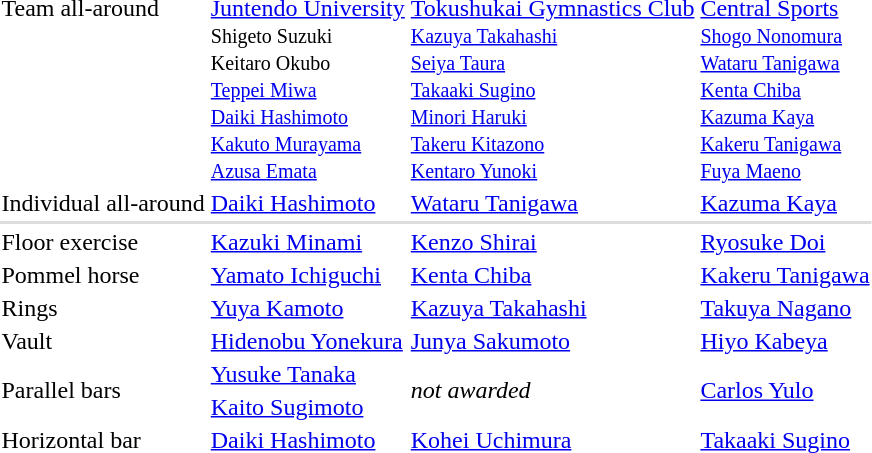<table>
<tr valign="top">
<td>Team all-around</td>
<td valign="middle"><a href='#'>Juntendo University</a><br><small>Shigeto Suzuki<br>Keitaro Okubo<br><a href='#'>Teppei Miwa</a><br><a href='#'>Daiki Hashimoto</a><br><a href='#'>Kakuto Murayama</a><br><a href='#'>Azusa Emata</a></small></td>
<td valign="middle"><a href='#'>Tokushukai Gymnastics Club</a><br><small><a href='#'>Kazuya Takahashi</a><br><a href='#'>Seiya Taura</a><br><a href='#'>Takaaki Sugino</a><br><a href='#'>Minori Haruki</a><br><a href='#'>Takeru Kitazono</a><br><a href='#'>Kentaro Yunoki</a></small></td>
<td valign="middle"><a href='#'>Central Sports</a><br><small><a href='#'>Shogo Nonomura</a><br><a href='#'>Wataru Tanigawa</a><br><a href='#'>Kenta Chiba</a><br><a href='#'>Kazuma Kaya</a><br><a href='#'>Kakeru Tanigawa</a><br><a href='#'>Fuya Maeno</a></small></td>
</tr>
<tr>
<td>Individual all-around</td>
<td><a href='#'>Daiki Hashimoto</a><br></td>
<td><a href='#'>Wataru Tanigawa</a><br></td>
<td><a href='#'>Kazuma Kaya</a><br></td>
</tr>
<tr bgcolor=#DDDDDD>
<td colspan=7></td>
</tr>
<tr>
<td>Floor exercise</td>
<td><a href='#'>Kazuki Minami</a><br></td>
<td><a href='#'>Kenzo Shirai</a><br></td>
<td><a href='#'>Ryosuke Doi</a><br></td>
</tr>
<tr>
<td>Pommel horse</td>
<td><a href='#'>Yamato Ichiguchi</a><br></td>
<td><a href='#'>Kenta Chiba</a><br></td>
<td><a href='#'>Kakeru Tanigawa</a><br></td>
</tr>
<tr>
<td>Rings</td>
<td><a href='#'>Yuya Kamoto</a><br></td>
<td><a href='#'>Kazuya Takahashi</a><br></td>
<td><a href='#'>Takuya Nagano</a><br></td>
</tr>
<tr>
<td>Vault</td>
<td><a href='#'>Hidenobu Yonekura</a><br></td>
<td><a href='#'>Junya Sakumoto</a><br></td>
<td><a href='#'>Hiyo Kabeya</a><br></td>
</tr>
<tr>
<td rowspan=2>Parallel bars</td>
<td><a href='#'>Yusuke Tanaka</a><br></td>
<td rowspan=2><em>not awarded</em></td>
<td rowspan=2><a href='#'>Carlos Yulo</a><br></td>
</tr>
<tr>
<td><a href='#'>Kaito Sugimoto</a><br></td>
</tr>
<tr>
<td>Horizontal bar</td>
<td><a href='#'>Daiki Hashimoto</a><br></td>
<td><a href='#'>Kohei Uchimura</a><br></td>
<td><a href='#'>Takaaki Sugino</a><br></td>
</tr>
</table>
